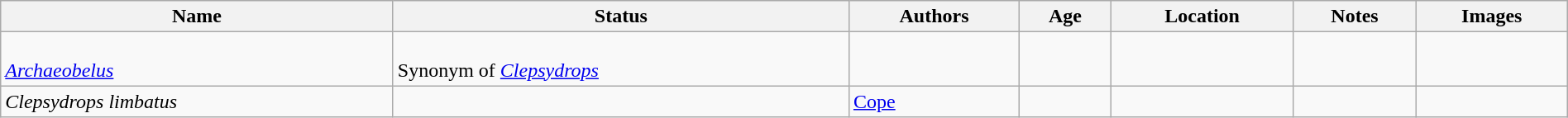<table class="wikitable sortable" align="center" width="100%">
<tr>
<th>Name</th>
<th>Status</th>
<th>Authors</th>
<th>Age</th>
<th>Location</th>
<th>Notes</th>
<th>Images</th>
</tr>
<tr>
<td><br><em><a href='#'>Archaeobelus</a></em></td>
<td><br>Synonym of <em><a href='#'>Clepsydrops</a></em></td>
<td></td>
<td></td>
<td></td>
<td></td>
<td></td>
</tr>
<tr>
<td><em>Clepsydrops limbatus</em></td>
<td></td>
<td><a href='#'>Cope</a></td>
<td></td>
<td></td>
<td></td>
<td></td>
</tr>
</table>
